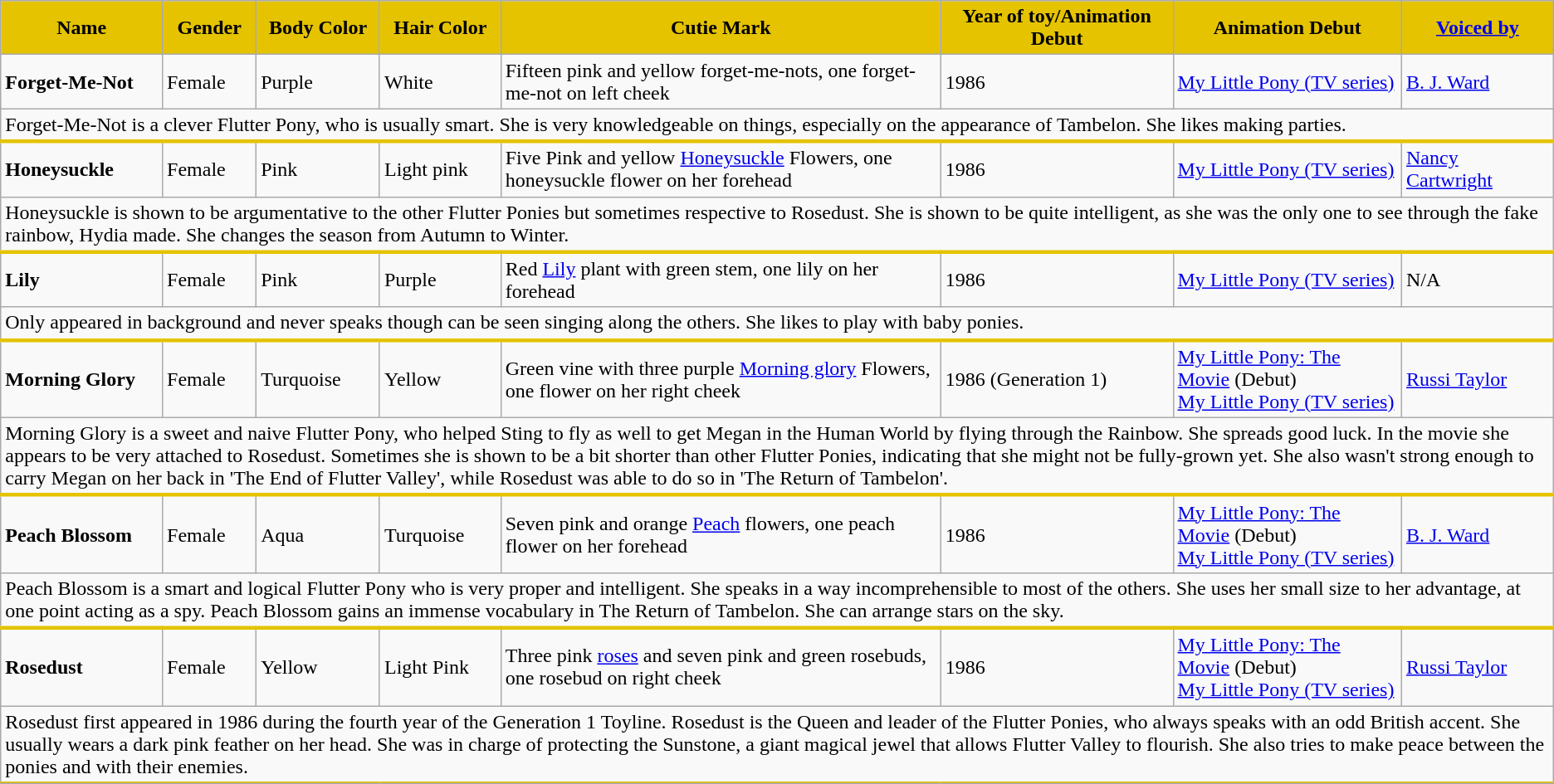<table class="wikitable" style=cellpadding="10" cellspacing="0" border="1" "background: #E5C300;">
<tr>
<th style="background:#E5C300;">Name</th>
<th style="background:#E5C300;">Gender</th>
<th style="background:#E5C300;">Body Color</th>
<th style="background:#E5C300;">Hair Color</th>
<th style="background:#E5C300;">Cutie Mark</th>
<th style="background:#E5C300;">Year of toy/Animation Debut</th>
<th style="background:#E5C300;">Animation Debut</th>
<th style="background:#E5C300;"><a href='#'>Voiced by</a></th>
</tr>
<tr>
<td><strong>Forget-Me-Not</strong></td>
<td>Female</td>
<td>Purple</td>
<td>White</td>
<td>Fifteen pink and yellow forget-me-nots, one forget-me-not on left cheek</td>
<td>1986</td>
<td><a href='#'>My Little Pony (TV series)</a></td>
<td><a href='#'>B. J. Ward</a></td>
</tr>
<tr>
<td style="border-bottom: 3px solid #E5C300;" colspan="14">Forget-Me-Not is a clever Flutter Pony, who is usually smart. She is very knowledgeable on things, especially on the appearance of Tambelon. She likes making parties.</td>
</tr>
<tr>
<td><strong>Honeysuckle</strong></td>
<td>Female</td>
<td>Pink</td>
<td>Light pink</td>
<td>Five Pink and yellow <a href='#'>Honeysuckle</a> Flowers, one honeysuckle flower on her forehead</td>
<td>1986</td>
<td><a href='#'>My Little Pony (TV series)</a></td>
<td><a href='#'>Nancy Cartwright</a></td>
</tr>
<tr>
<td style="border-bottom: 3px solid #E5C300;" colspan="14">Honeysuckle is shown to be argumentative to the other Flutter Ponies but sometimes respective to Rosedust. She is shown to be quite intelligent, as she was the only one to see through the fake rainbow, Hydia made. She changes the season from Autumn to Winter.</td>
</tr>
<tr>
<td><strong>Lily</strong></td>
<td>Female</td>
<td>Pink</td>
<td>Purple</td>
<td>Red <a href='#'>Lily</a> plant with green stem, one lily on her forehead</td>
<td>1986</td>
<td><a href='#'>My Little Pony (TV series)</a></td>
<td>N/A</td>
</tr>
<tr>
<td style="border-bottom: 3px solid #E5C300;" colspan="14">Only appeared in background and never speaks though can be seen singing along the others. She likes to play with baby ponies.</td>
</tr>
<tr>
<td><strong>Morning Glory</strong></td>
<td>Female</td>
<td>Turquoise</td>
<td>Yellow</td>
<td>Green vine with three purple <a href='#'>Morning glory</a> Flowers, one flower on her right cheek</td>
<td>1986 (Generation 1)</td>
<td><a href='#'>My Little Pony: The Movie</a> (Debut)<br><a href='#'>My Little Pony (TV series)</a></td>
<td><a href='#'>Russi Taylor</a></td>
</tr>
<tr>
<td style="border-bottom: 3px solid #E5C300;" colspan="14">Morning Glory is a sweet and naive Flutter Pony, who helped Sting to fly as well to get Megan in the Human World by flying through the Rainbow. She spreads good luck. In the movie she appears to be very attached to Rosedust. Sometimes she is shown to be a bit shorter than other Flutter Ponies, indicating that she might not be fully-grown yet. She also wasn't strong enough to carry Megan on her back in 'The End of Flutter Valley', while Rosedust was able to do so in 'The Return of Tambelon'.</td>
</tr>
<tr>
<td><strong>Peach Blossom</strong></td>
<td>Female</td>
<td>Aqua</td>
<td>Turquoise</td>
<td>Seven pink and orange <a href='#'>Peach</a> flowers, one peach flower on her forehead</td>
<td>1986</td>
<td><a href='#'>My Little Pony: The Movie</a> (Debut)<br><a href='#'>My Little Pony (TV series)</a></td>
<td><a href='#'>B. J. Ward</a></td>
</tr>
<tr>
<td style="border-bottom: 3px solid #E5C300;" colspan="14">Peach Blossom is a smart and logical Flutter Pony who is very proper and intelligent. She speaks in a way incomprehensible to most of the others. She uses her small size to her advantage, at one point acting as a spy. Peach Blossom gains an immense vocabulary in The Return of Tambelon. She can arrange stars on the sky.</td>
</tr>
<tr>
<td><strong>Rosedust</strong></td>
<td>Female</td>
<td>Yellow</td>
<td>Light Pink</td>
<td>Three pink <a href='#'>roses</a> and seven pink and green rosebuds, one rosebud on right cheek</td>
<td>1986</td>
<td><a href='#'>My Little Pony: The Movie</a> (Debut)<br><a href='#'>My Little Pony (TV series)</a></td>
<td><a href='#'>Russi Taylor</a></td>
</tr>
<tr>
<td style="border-bottom: 3px solid #E5C300;" colspan="14">Rosedust first appeared in 1986 during the fourth year of the Generation 1 Toyline. Rosedust is the Queen and leader of the Flutter Ponies, who always speaks with an odd British accent. She usually wears a dark pink feather on her head. She was in charge of protecting the Sunstone, a giant magical jewel that allows Flutter Valley to flourish. She also tries to make peace between the ponies and with their enemies.</td>
</tr>
<tr>
</tr>
</table>
